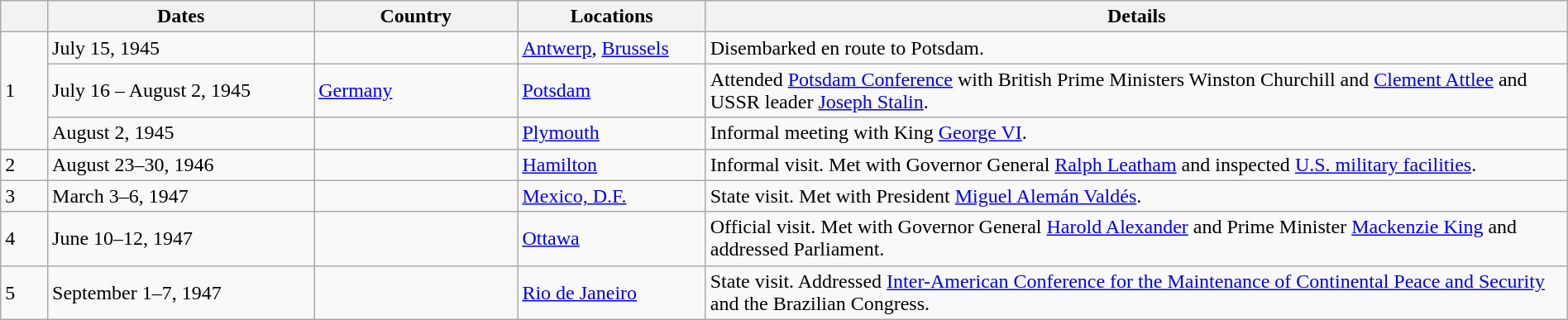<table class="wikitable sortable" border="1" style="margin: 1em auto 1em auto">
<tr>
<th style="width: 3%;"></th>
<th style="width: 17%;">Dates</th>
<th style="width: 13%;">Country</th>
<th style="width: 12%;">Locations</th>
<th style="width: 55%;">Details</th>
</tr>
<tr>
<td rowspan=3>1</td>
<td>July 15, 1945</td>
<td></td>
<td><a href='#'>Antwerp</a>, <a href='#'>Brussels</a></td>
<td>Disembarked en route to Potsdam.</td>
</tr>
<tr>
<td>July 16 – August 2, 1945</td>
<td><small></small> <a href='#'>Germany</a></td>
<td><a href='#'>Potsdam</a></td>
<td>Attended <a href='#'>Potsdam Conference</a> with British Prime Ministers Winston Churchill and <a href='#'>Clement Attlee</a> and USSR leader <a href='#'>Joseph Stalin</a>.</td>
</tr>
<tr>
<td>August 2, 1945</td>
<td></td>
<td><a href='#'>Plymouth</a></td>
<td>Informal meeting with King <a href='#'>George VI</a>.</td>
</tr>
<tr>
<td>2</td>
<td>August 23–30, 1946</td>
<td></td>
<td><a href='#'>Hamilton</a></td>
<td>Informal visit. Met with Governor General <a href='#'>Ralph Leatham</a> and inspected <a href='#'>U.S. military facilities</a>.</td>
</tr>
<tr>
<td>3</td>
<td>March 3–6, 1947</td>
<td></td>
<td><a href='#'>Mexico, D.F.</a></td>
<td>State visit. Met with President <a href='#'>Miguel Alemán Valdés</a>.</td>
</tr>
<tr>
<td>4</td>
<td>June 10–12, 1947</td>
<td></td>
<td><a href='#'>Ottawa</a></td>
<td>Official visit. Met with Governor General <a href='#'>Harold Alexander</a> and Prime Minister <a href='#'>Mackenzie King</a> and addressed Parliament.</td>
</tr>
<tr>
<td>5</td>
<td>September 1–7, 1947</td>
<td></td>
<td><a href='#'>Rio de Janeiro</a></td>
<td>State visit. Addressed <a href='#'>Inter-American Conference for the Maintenance of Continental Peace and Security</a> and the Brazilian Congress.</td>
</tr>
</table>
